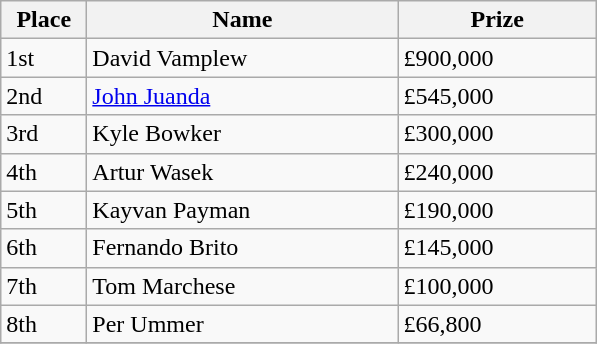<table class="wikitable">
<tr>
<th width="50">Place</th>
<th width="200">Name</th>
<th width="125">Prize</th>
</tr>
<tr>
<td>1st</td>
<td> David Vamplew</td>
<td>£900,000</td>
</tr>
<tr>
<td>2nd</td>
<td> <a href='#'>John Juanda</a></td>
<td>£545,000</td>
</tr>
<tr>
<td>3rd</td>
<td> Kyle Bowker</td>
<td>£300,000</td>
</tr>
<tr>
<td>4th</td>
<td> Artur Wasek</td>
<td>£240,000</td>
</tr>
<tr>
<td>5th</td>
<td> Kayvan Payman</td>
<td>£190,000</td>
</tr>
<tr>
<td>6th</td>
<td> Fernando Brito</td>
<td>£145,000</td>
</tr>
<tr>
<td>7th</td>
<td> Tom Marchese</td>
<td>£100,000</td>
</tr>
<tr>
<td>8th</td>
<td> Per Ummer</td>
<td>£66,800</td>
</tr>
<tr>
</tr>
</table>
